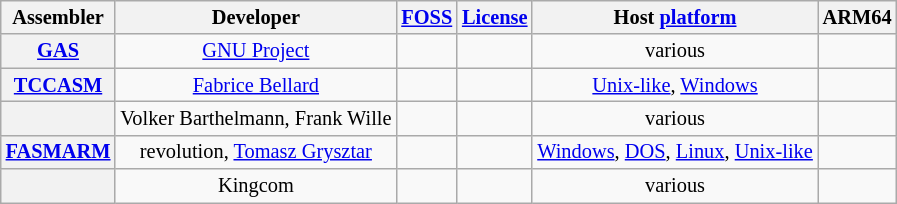<table class="wikitable sortable" style="font-size: 85%; text-align: center">
<tr>
<th>Assembler</th>
<th>Developer</th>
<th><a href='#'>FOSS</a></th>
<th><a href='#'>License</a></th>
<th>Host <a href='#'>platform</a></th>
<th>ARM64</th>
</tr>
<tr>
<th><a href='#'>GAS</a></th>
<td><a href='#'>GNU Project</a></td>
<td></td>
<td></td>
<td>various</td>
<td></td>
</tr>
<tr>
<th><a href='#'>TCCASM</a></th>
<td><a href='#'>Fabrice Bellard</a></td>
<td></td>
<td></td>
<td><a href='#'>Unix-like</a>, <a href='#'>Windows</a></td>
<td></td>
</tr>
<tr>
<th></th>
<td>Volker Barthelmann, Frank Wille</td>
<td></td>
<td></td>
<td>various</td>
<td></td>
</tr>
<tr>
<th><a href='#'>FASMARM</a></th>
<td>revolution, <a href='#'>Tomasz Grysztar</a></td>
<td></td>
<td></td>
<td><a href='#'>Windows</a>, <a href='#'>DOS</a>, <a href='#'>Linux</a>, <a href='#'>Unix-like</a></td>
<td></td>
</tr>
<tr>
<th></th>
<td>Kingcom</td>
<td></td>
<td></td>
<td>various</td>
<td></td>
</tr>
</table>
